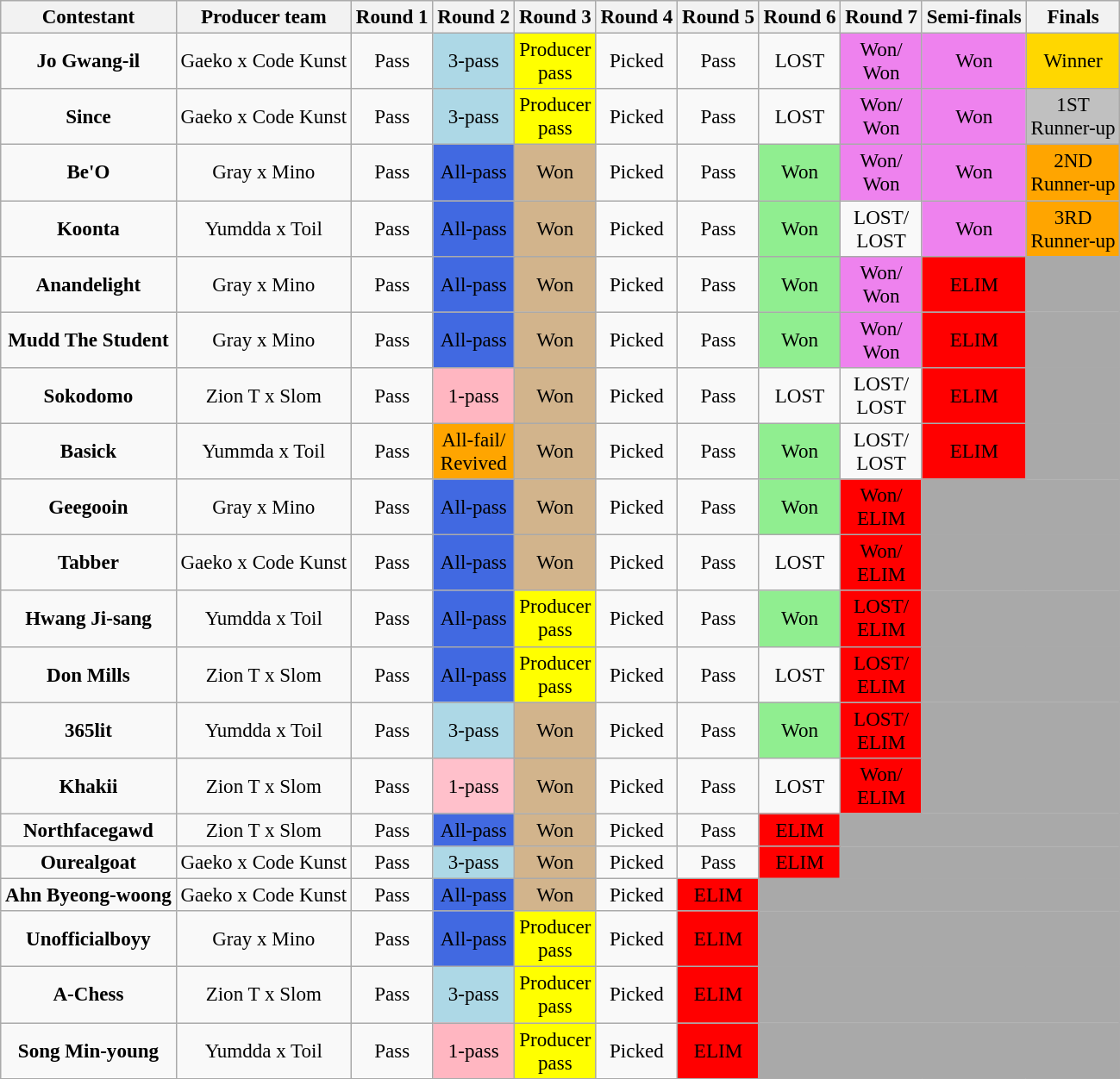<table class="wikitable" border="2" style="text-align:center;font-size:96%">
<tr>
<th>Contestant</th>
<th>Producer team</th>
<th>Round 1</th>
<th>Round 2</th>
<th>Round 3</th>
<th>Round 4</th>
<th>Round 5</th>
<th>Round 6</th>
<th>Round 7</th>
<th>Semi-finals</th>
<th>Finals</th>
</tr>
<tr>
<td><strong>Jo Gwang-il</strong></td>
<td>Gaeko x Code Kunst</td>
<td>Pass</td>
<td style="background:lightblue">3-pass</td>
<td style="background:yellow">Producer<br>pass</td>
<td>Picked</td>
<td>Pass</td>
<td>LOST</td>
<td style="background:violet">Won/<br>Won</td>
<td style="background:violet">Won</td>
<td style="background:gold">Winner</td>
</tr>
<tr>
<td><strong>Since</strong></td>
<td>Gaeko x Code Kunst</td>
<td>Pass</td>
<td style="background:lightblue">3-pass</td>
<td style="background:yellow">Producer<br>pass</td>
<td>Picked</td>
<td>Pass</td>
<td>LOST</td>
<td style="background:violet">Won/<br>Won</td>
<td style="background:violet">Won</td>
<td style="background:silver">1ST <br> Runner-up</td>
</tr>
<tr>
<td><strong>Be'O</strong></td>
<td>Gray x Mino</td>
<td>Pass</td>
<td style="background:royalblue">All-pass</td>
<td style="background:tan">Won</td>
<td>Picked</td>
<td>Pass</td>
<td style="background:lightgreen">Won</td>
<td style="background:violet">Won/<br>Won</td>
<td style="background:violet">Won</td>
<td style="background:orange">2ND <br> Runner-up</td>
</tr>
<tr>
<td><strong>Koonta</strong></td>
<td>Yumdda x Toil</td>
<td>Pass</td>
<td style="background:royalblue">All-pass</td>
<td style="background:tan">Won</td>
<td>Picked</td>
<td>Pass</td>
<td style="background:lightgreen">Won</td>
<td>LOST/<br>LOST</td>
<td style="background:violet">Won</td>
<td style="background:orange">3RD <br> Runner-up</td>
</tr>
<tr>
<td><strong>Anandelight</strong></td>
<td>Gray x Mino</td>
<td>Pass</td>
<td style="background:royalblue">All-pass</td>
<td style="background:tan">Won</td>
<td>Picked</td>
<td>Pass</td>
<td style="background:lightgreen">Won</td>
<td style="background:violet">Won/<br>Won</td>
<td style="background:RED">ELIM</td>
<td bgcolor="darkgray" colspan="1"></td>
</tr>
<tr>
<td><strong>Mudd The Student</strong></td>
<td>Gray x Mino</td>
<td>Pass</td>
<td style="background:royalblue">All-pass</td>
<td style="background:tan">Won</td>
<td>Picked</td>
<td>Pass</td>
<td style="background:lightgreen">Won</td>
<td style="background:violet">Won/<br>Won</td>
<td style="background:RED">ELIM</td>
<td bgcolor="darkgray" colspan="1"></td>
</tr>
<tr>
<td><strong>Sokodomo</strong></td>
<td>Zion T x Slom</td>
<td>Pass</td>
<td style="background:lightpink">1-pass</td>
<td style="background:tan">Won</td>
<td>Picked</td>
<td>Pass</td>
<td>LOST</td>
<td>LOST/<br>LOST</td>
<td style="background:RED">ELIM</td>
<td bgcolor="darkgray" colspan="1"></td>
</tr>
<tr>
<td><strong>Basick</strong></td>
<td>Yummda x Toil</td>
<td>Pass</td>
<td style="background:orange">All-fail/<br>Revived</td>
<td style="background:tan">Won</td>
<td>Picked</td>
<td>Pass</td>
<td style="background:lightgreen">Won</td>
<td>LOST/<br>LOST</td>
<td style="background:RED">ELIM</td>
<td bgcolor="darkgray" colspan="1"></td>
</tr>
<tr>
<td><strong>Geegooin</strong></td>
<td>Gray x Mino</td>
<td>Pass</td>
<td style="background:royalblue">All-pass</td>
<td style="background:tan">Won</td>
<td>Picked</td>
<td>Pass</td>
<td style="background:lightgreen">Won</td>
<td style="background:red">Won/<br>ELIM</td>
<td bgcolor="darkgray" colspan="2"></td>
</tr>
<tr>
<td><strong>Tabber</strong></td>
<td>Gaeko x Code Kunst</td>
<td>Pass</td>
<td style="background:royalblue">All-pass</td>
<td style="background:tan">Won</td>
<td>Picked</td>
<td>Pass</td>
<td>LOST</td>
<td style="background:red">Won/<br>ELIM</td>
<td bgcolor="darkgray" colspan="2"></td>
</tr>
<tr>
<td><strong>Hwang Ji-sang</strong></td>
<td>Yumdda x Toil</td>
<td>Pass</td>
<td style="background:royalblue">All-pass</td>
<td style="background:yellow">Producer<br>pass</td>
<td>Picked</td>
<td>Pass</td>
<td style="background:lightgreen">Won</td>
<td style="background:red">LOST/<br>ELIM</td>
<td bgcolor="darkgray" colspan="2"></td>
</tr>
<tr>
<td><strong>Don Mills</strong></td>
<td>Zion T x Slom</td>
<td>Pass</td>
<td style="background:royalblue">All-pass</td>
<td style="background:yellow">Producer<br>pass</td>
<td>Picked</td>
<td>Pass</td>
<td>LOST</td>
<td style="background:red">LOST/<br>ELIM</td>
<td bgcolor="darkgray" colspan="2"></td>
</tr>
<tr>
<td><strong>365lit</strong></td>
<td>Yumdda x Toil</td>
<td>Pass</td>
<td style="background:lightblue">3-pass</td>
<td style="background:tan">Won</td>
<td>Picked</td>
<td>Pass</td>
<td style="background:lightgreen">Won</td>
<td style="background:red">LOST/<br>ELIM</td>
<td bgcolor="darkgray" colspan="2"></td>
</tr>
<tr>
<td><strong>Khakii</strong></td>
<td>Zion T x Slom</td>
<td>Pass</td>
<td style="background:pink">1-pass</td>
<td style="background:tan">Won</td>
<td>Picked</td>
<td>Pass</td>
<td>LOST</td>
<td style="background:red">Won/<br>ELIM</td>
<td bgcolor="darkgray" colspan="2"></td>
</tr>
<tr>
<td><strong>Northfacegawd</strong></td>
<td>Zion T x Slom</td>
<td>Pass</td>
<td style="background:royalblue">All-pass</td>
<td style="background:tan">Won</td>
<td>Picked</td>
<td>Pass</td>
<td style="background:red">ELIM</td>
<td bgcolor="darkgray" colspan="3"></td>
</tr>
<tr>
<td><strong>Ourealgoat</strong></td>
<td>Gaeko x Code Kunst</td>
<td>Pass</td>
<td style="background:lightblue">3-pass</td>
<td style="background:tan">Won</td>
<td>Picked</td>
<td>Pass</td>
<td style="background:red">ELIM</td>
<td bgcolor="darkgray" colspan="3"></td>
</tr>
<tr>
<td><strong>Ahn Byeong-woong</strong></td>
<td>Gaeko x Code Kunst</td>
<td>Pass</td>
<td style="background:royalblue">All-pass</td>
<td style="background:tan">Won</td>
<td>Picked</td>
<td style="background:red">ELIM</td>
<td bgcolor="darkgray" colspan="4"></td>
</tr>
<tr>
<td><strong>Unofficialboyy</strong></td>
<td>Gray x Mino</td>
<td>Pass</td>
<td style="background:royalblue">All-pass</td>
<td style="background:yellow">Producer<br>pass</td>
<td>Picked</td>
<td style="background:red">ELIM</td>
<td bgcolor="darkgray" colspan="4"></td>
</tr>
<tr>
<td><strong>A-Chess</strong></td>
<td>Zion T x Slom</td>
<td>Pass</td>
<td style="background:lightblue">3-pass</td>
<td style="background:yellow">Producer<br>pass</td>
<td>Picked</td>
<td style="background:red">ELIM</td>
<td bgcolor="darkgray" colspan="4"></td>
</tr>
<tr>
<td><strong>Song Min-young</strong></td>
<td>Yumdda x Toil</td>
<td>Pass</td>
<td style="background:lightpink">1-pass</td>
<td style="background:yellow">Producer<br>pass</td>
<td>Picked</td>
<td style="background:red">ELIM</td>
<td bgcolor="darkgray" colspan="4"></td>
</tr>
<tr>
</tr>
</table>
